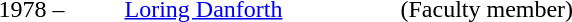<table>
<tr>
<td width="80">1978 –</td>
<td width="180"><a href='#'>Loring Danforth</a></td>
<td>(Faculty member)</td>
</tr>
</table>
